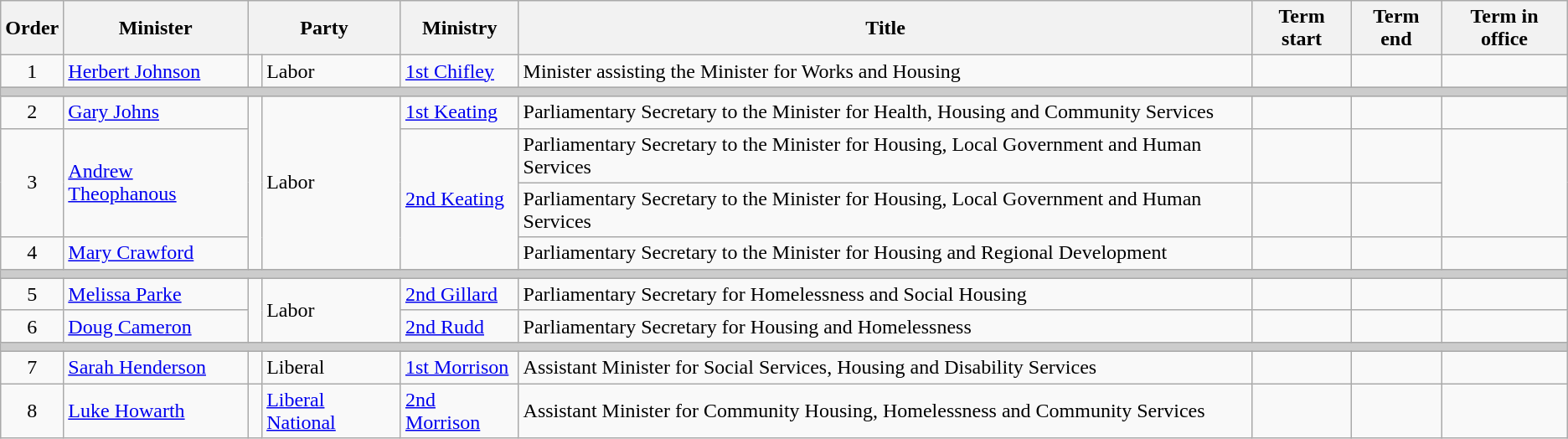<table class="wikitable">
<tr>
<th>Order</th>
<th>Minister</th>
<th colspan=2>Party</th>
<th>Ministry</th>
<th>Title</th>
<th>Term start</th>
<th>Term end</th>
<th>Term in office</th>
</tr>
<tr>
<td align=center>1</td>
<td><a href='#'>Herbert Johnson</a></td>
<td> </td>
<td>Labor</td>
<td><a href='#'>1st Chifley</a></td>
<td>Minister assisting the Minister for Works and Housing</td>
<td align=center></td>
<td align=center></td>
<td align=right></td>
</tr>
<tr>
<th colspan=9 style="background: #cccccc;"></th>
</tr>
<tr>
<td align=center>2</td>
<td><a href='#'>Gary Johns</a></td>
<td rowspan=4 > </td>
<td rowspan=4>Labor</td>
<td><a href='#'>1st Keating</a></td>
<td>Parliamentary Secretary to the Minister for Health, Housing and Community Services</td>
<td align=center></td>
<td align=center></td>
<td align=right></td>
</tr>
<tr>
<td align=center rowspan=2>3</td>
<td rowspan=2><a href='#'>Andrew Theophanous</a></td>
<td rowspan=3><a href='#'>2nd Keating</a></td>
<td>Parliamentary Secretary to the Minister for Housing, Local Government and Human Services</td>
<td align=center></td>
<td align=center></td>
<td align=right rowspan=2></td>
</tr>
<tr>
<td>Parliamentary Secretary to the Minister for Housing, Local Government and Human Services</td>
<td align=center></td>
<td align=center></td>
</tr>
<tr>
<td align=center>4</td>
<td><a href='#'>Mary Crawford</a></td>
<td>Parliamentary Secretary to the Minister for Housing and Regional Development</td>
<td align=center></td>
<td align=center></td>
<td align=right><strong></strong></td>
</tr>
<tr>
<th colspan=9 style="background: #cccccc;"></th>
</tr>
<tr>
<td align=center>5</td>
<td><a href='#'>Melissa Parke</a></td>
<td rowspan=2 > </td>
<td rowspan=2>Labor</td>
<td><a href='#'>2nd Gillard</a></td>
<td>Parliamentary Secretary for Homelessness and Social Housing</td>
<td align=center></td>
<td align=center></td>
<td align=right></td>
</tr>
<tr>
<td align=center>6</td>
<td><a href='#'>Doug Cameron</a></td>
<td><a href='#'>2nd Rudd</a></td>
<td>Parliamentary Secretary for Housing and Homelessness</td>
<td align=center></td>
<td align=center></td>
<td align=right></td>
</tr>
<tr>
<th colspan=9 style="background: #cccccc;"></th>
</tr>
<tr>
<td align=center>7</td>
<td><a href='#'>Sarah Henderson</a></td>
<td> </td>
<td>Liberal</td>
<td><a href='#'>1st Morrison</a></td>
<td>Assistant Minister for Social Services, Housing and Disability Services</td>
<td align=center></td>
<td align=center></td>
<td align=right></td>
</tr>
<tr>
<td align=center>8</td>
<td><a href='#'>Luke Howarth</a></td>
<td> </td>
<td><a href='#'>Liberal National</a></td>
<td><a href='#'>2nd Morrison</a></td>
<td>Assistant Minister for Community Housing, Homelessness and Community Services</td>
<td align=center></td>
<td align=center></td>
<td align=right></td>
</tr>
</table>
